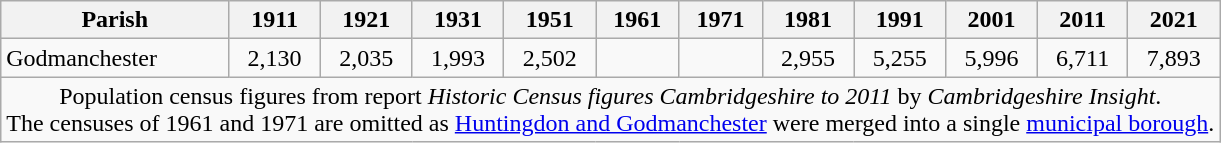<table class="wikitable" style="text-align:center;">
<tr>
<th>Parish</th>
<th>1911</th>
<th>1921</th>
<th>1931</th>
<th>1951</th>
<th>1961</th>
<th>1971</th>
<th>1981</th>
<th>1991</th>
<th>2001</th>
<th>2011</th>
<th>2021</th>
</tr>
<tr>
<td align=left>Godmanchester</td>
<td align="center">2,130</td>
<td align="center">2,035</td>
<td align="center">1,993</td>
<td align="center">2,502</td>
<td align="center"></td>
<td align="center"></td>
<td align="center">2,955</td>
<td align="center">5,255</td>
<td align="center">5,996</td>
<td align="center">6,711</td>
<td align="center">7,893</td>
</tr>
<tr>
<td colspan=12>Population census figures from report <em>Historic Census figures Cambridgeshire to 2011</em> by <em>Cambridgeshire Insight</em>.<br>The censuses of 1961 and 1971 are omitted as <a href='#'>Huntingdon and Godmanchester</a> were merged into a single <a href='#'>municipal borough</a>.</td>
</tr>
</table>
